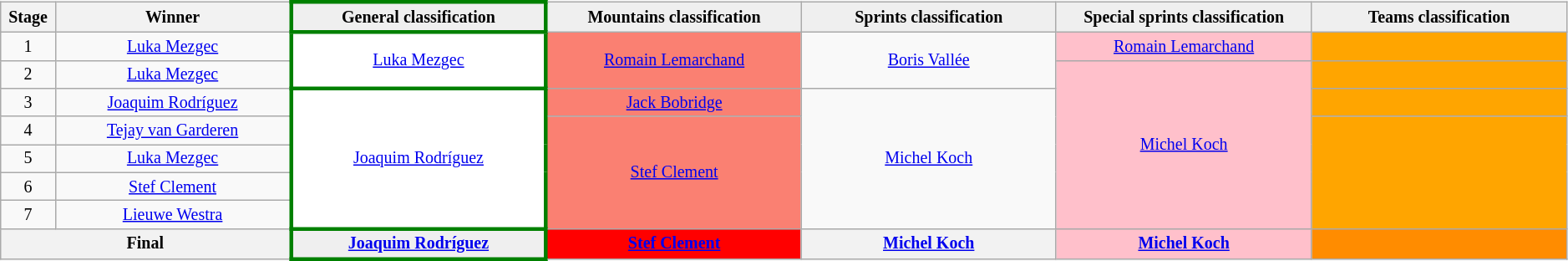<table class="wikitable" style="text-align: center; font-size:smaller;">
<tr>
<th width="2%">Stage</th>
<th width="12%">Winner</th>
<th style="background:#efefef; border:3px solid green;" width="13%"><strong>General classification</strong><br></th>
<th style="background:#efefef;" width="13%"><strong>Mountains classification</strong><br></th>
<th style="background:#efefef;" width="13%"><strong>Sprints classification</strong><br></th>
<th style="background:#efefef;" width="13%"><strong>Special sprints classification</strong><br></th>
<th style="background:#efefef;" width="13%"><strong>Teams classification</strong></th>
</tr>
<tr>
<td>1</td>
<td><a href='#'>Luka Mezgec</a></td>
<td style="background:white; border:3px solid green;" rowspan=2><a href='#'>Luka Mezgec</a></td>
<td style="background:salmon;" rowspan=2><a href='#'>Romain Lemarchand</a></td>
<td style="background:offwhite;" rowspan=2><a href='#'>Boris Vallée</a></td>
<td style="background:pink;"><a href='#'>Romain Lemarchand</a></td>
<td style="background:orange;"></td>
</tr>
<tr>
<td>2</td>
<td><a href='#'>Luka Mezgec</a></td>
<td style="background:pink;" rowspan=6><a href='#'>Michel Koch</a></td>
<td style="background:orange;"></td>
</tr>
<tr>
<td>3</td>
<td><a href='#'>Joaquim Rodríguez</a></td>
<td style="background:white; border:3px solid green;" rowspan=5><a href='#'>Joaquim Rodríguez</a></td>
<td style="background:salmon;"><a href='#'>Jack Bobridge</a></td>
<td style="background:offwhite;" rowspan=5><a href='#'>Michel Koch</a></td>
<td style="background:orange;"></td>
</tr>
<tr>
<td>4</td>
<td><a href='#'>Tejay van Garderen</a></td>
<td style="background:salmon;" rowspan=4><a href='#'>Stef Clement</a></td>
<td style="background:orange;" rowspan=4></td>
</tr>
<tr>
<td>5</td>
<td><a href='#'>Luka Mezgec</a></td>
</tr>
<tr>
<td>6</td>
<td><a href='#'>Stef Clement</a></td>
</tr>
<tr>
<td>7</td>
<td><a href='#'>Lieuwe Westra</a></td>
</tr>
<tr>
<th colspan=2><strong>Final</strong></th>
<th style="background:#efefef; border:3px solid green;"><a href='#'>Joaquim Rodríguez</a></th>
<th style="background:red;"><a href='#'>Stef Clement</a></th>
<th style="background:offwhite;"><a href='#'>Michel Koch</a></th>
<th style="background:pink;"><a href='#'>Michel Koch</a></th>
<th style="background:#FF8C00;"></th>
</tr>
</table>
